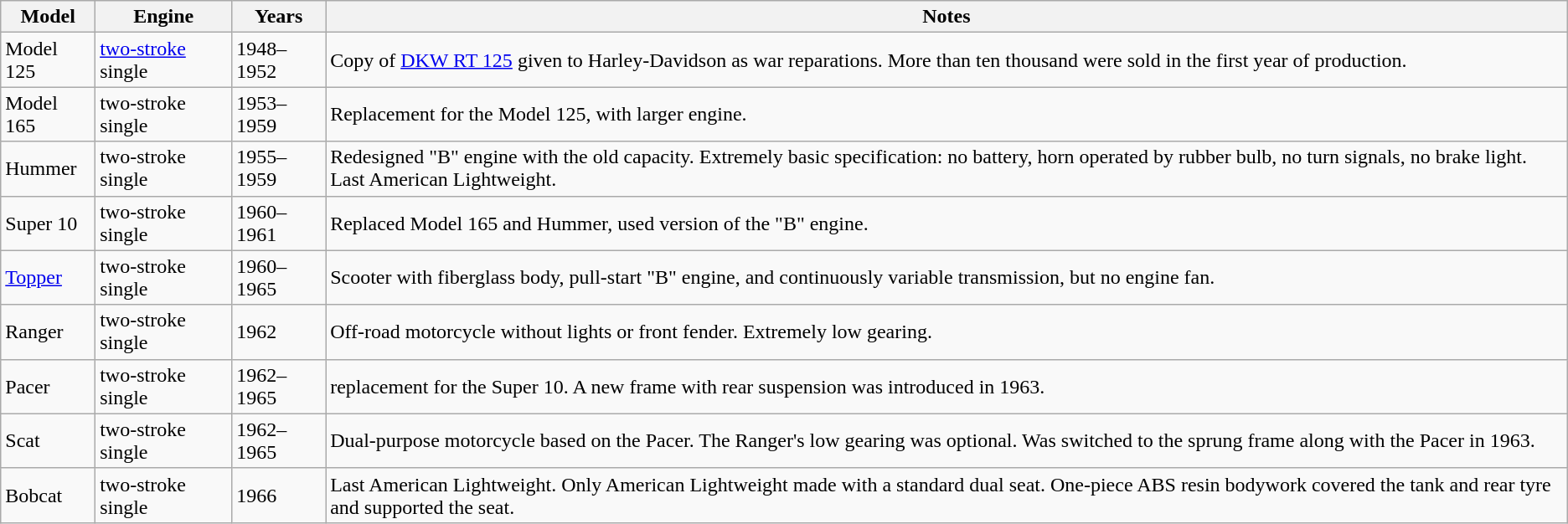<table class="wikitable">
<tr>
<th>Model</th>
<th>Engine</th>
<th>Years</th>
<th>Notes</th>
</tr>
<tr>
<td>Model 125</td>
<td> <a href='#'>two-stroke</a> single</td>
<td>1948–1952</td>
<td>Copy of <a href='#'>DKW RT 125</a> given to Harley-Davidson as war reparations. More than ten thousand were sold in the first year of production.</td>
</tr>
<tr>
<td>Model 165</td>
<td> two-stroke single</td>
<td>1953–1959</td>
<td>Replacement for the Model 125, with larger engine.</td>
</tr>
<tr>
<td>Hummer</td>
<td> two-stroke single</td>
<td>1955–1959</td>
<td>Redesigned "B" engine with the old   capacity. Extremely basic specification: no battery, horn operated by rubber bulb, no turn signals, no brake light. Last   American Lightweight.</td>
</tr>
<tr>
<td>Super 10</td>
<td> two-stroke single</td>
<td>1960–1961</td>
<td>Replaced Model 165 and Hummer, used  version of the "B" engine.</td>
</tr>
<tr>
<td><a href='#'>Topper</a></td>
<td> two-stroke single</td>
<td>1960–1965</td>
<td>Scooter with fiberglass body, pull-start "B" engine, and continuously variable transmission, but no engine fan.</td>
</tr>
<tr>
<td>Ranger</td>
<td> two-stroke single</td>
<td>1962</td>
<td>Off-road motorcycle without lights or front fender. Extremely low gearing.</td>
</tr>
<tr>
<td>Pacer</td>
<td> two-stroke single</td>
<td>1962–1965</td>
<td> replacement for the Super 10. A new frame with rear suspension was introduced in 1963.</td>
</tr>
<tr>
<td>Scat</td>
<td> two-stroke single</td>
<td>1962–1965</td>
<td>Dual-purpose motorcycle based on the Pacer. The Ranger's low gearing was optional. Was switched to the sprung frame along with the Pacer in 1963.</td>
</tr>
<tr>
<td>Bobcat</td>
<td> two-stroke single</td>
<td>1966</td>
<td>Last American Lightweight. Only American Lightweight made with a standard dual seat. One-piece ABS resin bodywork covered the tank and rear tyre and supported the seat.</td>
</tr>
</table>
